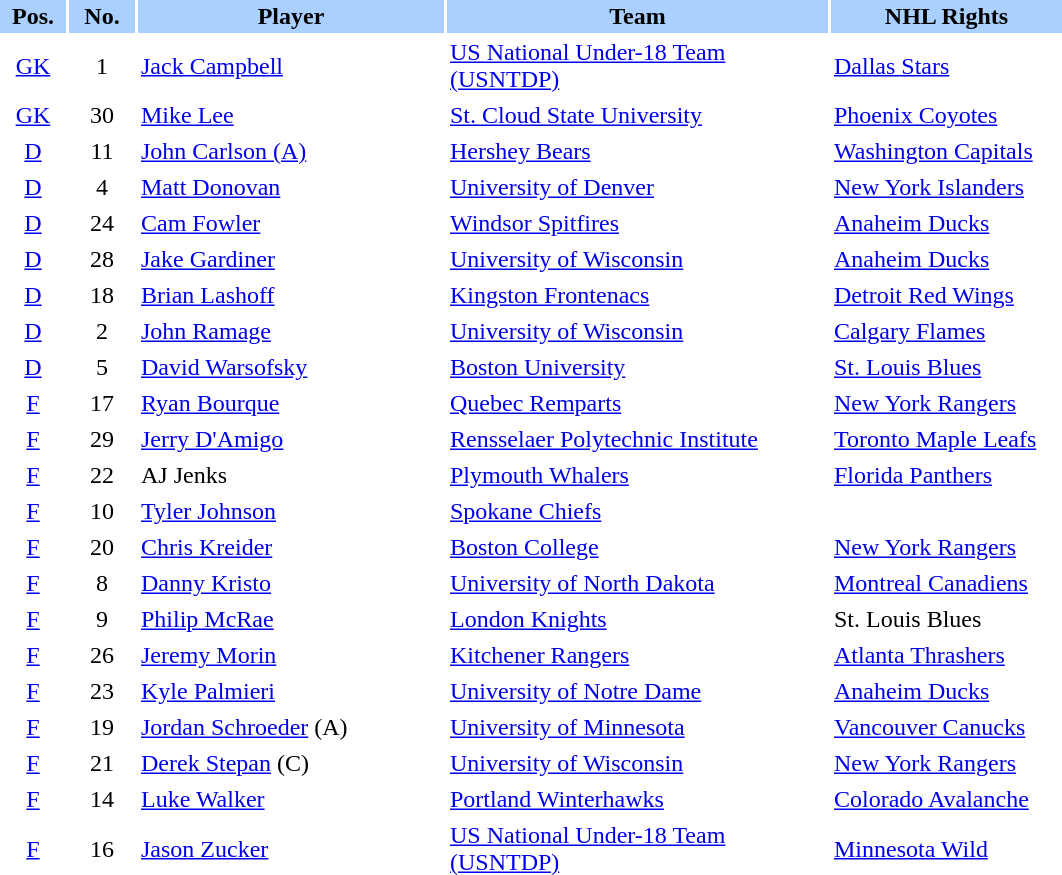<table border="0" cellspacing="2" cellpadding="2">
<tr bgcolor=AAD0FF>
<th width=40>Pos.</th>
<th width=40>No.</th>
<th width=200>Player</th>
<th width=250>Team</th>
<th width=150>NHL Rights</th>
</tr>
<tr>
<td style="text-align:center;"><a href='#'>GK</a></td>
<td style="text-align:center;">1</td>
<td><a href='#'>Jack Campbell</a></td>
<td> <a href='#'>US National Under-18 Team (USNTDP)</a></td>
<td><a href='#'>Dallas Stars</a></td>
</tr>
<tr>
<td style="text-align:center;"><a href='#'>GK</a></td>
<td style="text-align:center;">30</td>
<td><a href='#'>Mike Lee</a></td>
<td> <a href='#'>St. Cloud State University</a></td>
<td><a href='#'>Phoenix Coyotes</a></td>
<td></td>
<td></td>
</tr>
<tr>
<td style="text-align:center;"><a href='#'>D</a></td>
<td style="text-align:center;">11</td>
<td><a href='#'>John Carlson (A)</a></td>
<td> <a href='#'>Hershey Bears</a></td>
<td><a href='#'>Washington Capitals</a></td>
<td></td>
<td></td>
</tr>
<tr>
<td style="text-align:center;"><a href='#'>D</a></td>
<td style="text-align:center;">4</td>
<td><a href='#'>Matt Donovan</a></td>
<td> <a href='#'>University of Denver</a></td>
<td><a href='#'>New York Islanders</a></td>
<td></td>
<td></td>
</tr>
<tr>
<td style="text-align:center;"><a href='#'>D</a></td>
<td style="text-align:center;">24</td>
<td><a href='#'>Cam Fowler</a></td>
<td> <a href='#'>Windsor Spitfires</a></td>
<td><a href='#'>Anaheim Ducks</a></td>
</tr>
<tr>
<td style="text-align:center;"><a href='#'>D</a></td>
<td style="text-align:center;">28</td>
<td><a href='#'>Jake Gardiner</a></td>
<td> <a href='#'>University of Wisconsin</a></td>
<td><a href='#'>Anaheim Ducks</a></td>
</tr>
<tr>
<td style="text-align:center;"><a href='#'>D</a></td>
<td style="text-align:center;">18</td>
<td><a href='#'>Brian Lashoff</a></td>
<td> <a href='#'>Kingston Frontenacs</a></td>
<td><a href='#'>Detroit Red Wings</a></td>
</tr>
<tr>
<td style="text-align:center;"><a href='#'>D</a></td>
<td style="text-align:center;">2</td>
<td><a href='#'>John Ramage</a></td>
<td> <a href='#'>University of Wisconsin</a></td>
<td><a href='#'>Calgary Flames</a></td>
</tr>
<tr>
<td style="text-align:center;"><a href='#'>D</a></td>
<td style="text-align:center;">5</td>
<td><a href='#'>David Warsofsky</a></td>
<td> <a href='#'>Boston University</a></td>
<td><a href='#'>St. Louis Blues</a></td>
</tr>
<tr>
<td style="text-align:center;"><a href='#'>F</a></td>
<td style="text-align:center;">17</td>
<td><a href='#'>Ryan Bourque</a></td>
<td> <a href='#'>Quebec Remparts</a></td>
<td><a href='#'>New York Rangers</a></td>
</tr>
<tr>
<td style="text-align:center;"><a href='#'>F</a></td>
<td style="text-align:center;">29</td>
<td><a href='#'>Jerry D'Amigo</a></td>
<td> <a href='#'>Rensselaer Polytechnic Institute</a></td>
<td><a href='#'>Toronto Maple Leafs</a></td>
</tr>
<tr>
<td style="text-align:center;"><a href='#'>F</a></td>
<td style="text-align:center;">22</td>
<td>AJ Jenks</td>
<td> <a href='#'>Plymouth Whalers</a></td>
<td><a href='#'>Florida Panthers</a></td>
</tr>
<tr>
<td style="text-align:center;"><a href='#'>F</a></td>
<td style="text-align:center;">10</td>
<td><a href='#'>Tyler Johnson</a></td>
<td> <a href='#'>Spokane Chiefs</a></td>
<td></td>
</tr>
<tr>
<td style="text-align:center;"><a href='#'>F</a></td>
<td style="text-align:center;">20</td>
<td><a href='#'>Chris Kreider</a></td>
<td> <a href='#'>Boston College</a></td>
<td><a href='#'>New York Rangers</a></td>
</tr>
<tr>
<td style="text-align:center;"><a href='#'>F</a></td>
<td style="text-align:center;">8</td>
<td><a href='#'>Danny Kristo</a></td>
<td> <a href='#'>University of North Dakota</a></td>
<td><a href='#'>Montreal Canadiens</a></td>
</tr>
<tr>
<td style="text-align:center;"><a href='#'>F</a></td>
<td style="text-align:center;">9</td>
<td><a href='#'>Philip McRae</a></td>
<td> <a href='#'>London Knights</a></td>
<td>St. Louis Blues</td>
</tr>
<tr>
<td style="text-align:center;"><a href='#'>F</a></td>
<td style="text-align:center;">26</td>
<td><a href='#'>Jeremy Morin</a></td>
<td> <a href='#'>Kitchener Rangers</a></td>
<td><a href='#'>Atlanta Thrashers</a></td>
</tr>
<tr>
<td style="text-align:center;"><a href='#'>F</a></td>
<td style="text-align:center;">23</td>
<td><a href='#'>Kyle Palmieri</a></td>
<td> <a href='#'>University of Notre Dame</a></td>
<td><a href='#'>Anaheim Ducks</a></td>
</tr>
<tr>
<td style="text-align:center;"><a href='#'>F</a></td>
<td style="text-align:center;">19</td>
<td><a href='#'>Jordan Schroeder</a> (A)</td>
<td> <a href='#'>University of Minnesota</a></td>
<td><a href='#'>Vancouver Canucks</a></td>
</tr>
<tr>
<td style="text-align:center;"><a href='#'>F</a></td>
<td style="text-align:center;">21</td>
<td><a href='#'>Derek Stepan</a> (C)</td>
<td> <a href='#'>University of Wisconsin</a></td>
<td><a href='#'>New York Rangers</a></td>
</tr>
<tr>
<td style="text-align:center;"><a href='#'>F</a></td>
<td style="text-align:center;">14</td>
<td><a href='#'>Luke Walker</a></td>
<td> <a href='#'>Portland Winterhawks</a></td>
<td><a href='#'>Colorado Avalanche</a></td>
</tr>
<tr>
<td style="text-align:center;"><a href='#'>F</a></td>
<td style="text-align:center;">16</td>
<td><a href='#'>Jason Zucker</a></td>
<td> <a href='#'>US National Under-18 Team (USNTDP)</a></td>
<td><a href='#'>Minnesota Wild</a></td>
</tr>
</table>
